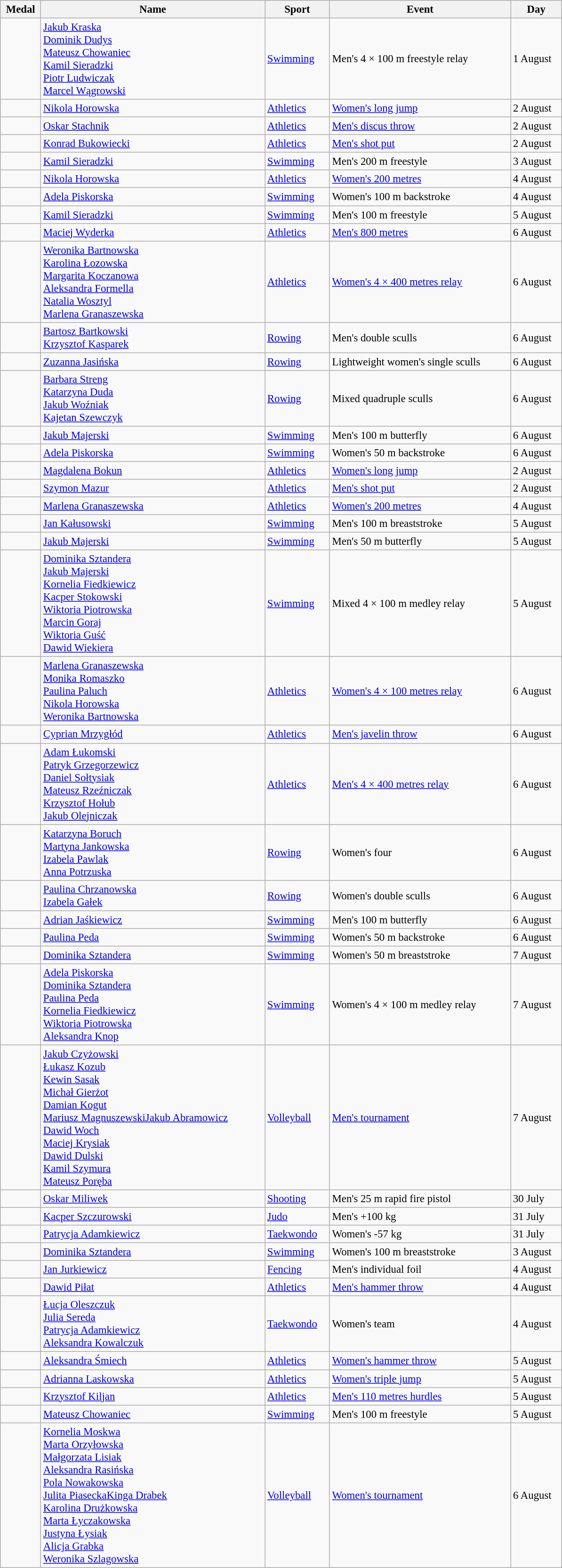<table class="wikitable sortable" style="font-size: 95%; width:63%">
<tr>
<th>Medal</th>
<th>Name</th>
<th>Sport</th>
<th>Event</th>
<th>Day</th>
</tr>
<tr>
<td></td>
<td><a href='#'>Jakub Kraska</a><br><a href='#'>Dominik Dudys</a><br><a href='#'>Mateusz Chowaniec</a><br><a href='#'>Kamil Sieradzki</a><br><a href='#'>Piotr Ludwiczak</a><br><a href='#'>Marcel Wągrowski</a></td>
<td><a href='#'>Swimming</a></td>
<td>Men's 4 × 100 m freestyle relay</td>
<td>1 August</td>
</tr>
<tr>
<td></td>
<td><a href='#'>Nikola Horowska</a></td>
<td><a href='#'>Athletics</a></td>
<td><a href='#'>Women's long jump</a></td>
<td>2 August</td>
</tr>
<tr>
<td></td>
<td><a href='#'>Oskar Stachnik</a></td>
<td><a href='#'>Athletics</a></td>
<td><a href='#'>Men's discus throw</a></td>
<td>2 August</td>
</tr>
<tr>
<td></td>
<td><a href='#'>Konrad Bukowiecki</a></td>
<td><a href='#'>Athletics</a></td>
<td><a href='#'>Men's shot put</a></td>
<td>2 August</td>
</tr>
<tr>
<td></td>
<td><a href='#'>Kamil Sieradzki</a></td>
<td><a href='#'>Swimming</a></td>
<td>Men's 200 m freestyle</td>
<td>3 August</td>
</tr>
<tr>
<td></td>
<td><a href='#'>Nikola Horowska</a></td>
<td><a href='#'>Athletics</a></td>
<td><a href='#'>Women's 200 metres</a></td>
<td>4 August</td>
</tr>
<tr>
<td></td>
<td><a href='#'>Adela Piskorska</a></td>
<td><a href='#'>Swimming</a></td>
<td>Women's 100 m backstroke</td>
<td>4 August</td>
</tr>
<tr>
<td></td>
<td><a href='#'>Kamil Sieradzki</a></td>
<td><a href='#'>Swimming</a></td>
<td>Men's 100 m freestyle</td>
<td>5 August</td>
</tr>
<tr>
<td></td>
<td><a href='#'>Maciej Wyderka</a></td>
<td><a href='#'>Athletics</a></td>
<td><a href='#'>Men's 800 metres</a></td>
<td>6 August</td>
</tr>
<tr>
<td></td>
<td><a href='#'>Weronika Bartnowska</a><br><a href='#'>Karolina Łozowska</a><br><a href='#'>Margarita Koczanowa</a><br><a href='#'>Aleksandra Formella</a><br><a href='#'>Natalia Wosztyl</a><br><a href='#'>Marlena Granaszewska</a></td>
<td><a href='#'>Athletics</a></td>
<td><a href='#'>Women's 4 × 400 metres relay</a></td>
<td>6 August</td>
</tr>
<tr>
<td></td>
<td><a href='#'>Bartosz Bartkowski</a><br><a href='#'>Krzysztof Kasparek</a></td>
<td><a href='#'>Rowing</a></td>
<td>Men's double sculls</td>
<td>6 August</td>
</tr>
<tr>
<td></td>
<td><a href='#'>Zuzanna Jasińska</a></td>
<td><a href='#'>Rowing</a></td>
<td>Lightweight women's single sculls</td>
<td>6 August</td>
</tr>
<tr>
<td></td>
<td><a href='#'>Barbara Streng</a><br><a href='#'>Katarzyna Duda</a><br><a href='#'>Jakub Woźniak</a><br><a href='#'>Kajetan Szewczyk</a></td>
<td><a href='#'>Rowing</a></td>
<td>Mixed quadruple sculls</td>
<td>6 August</td>
</tr>
<tr>
<td></td>
<td><a href='#'>Jakub Majerski</a></td>
<td><a href='#'>Swimming</a></td>
<td>Men's 100 m butterfly</td>
<td>6 August</td>
</tr>
<tr>
<td></td>
<td><a href='#'>Adela Piskorska</a></td>
<td><a href='#'>Swimming</a></td>
<td>Women's 50 m backstroke</td>
<td>6 August</td>
</tr>
<tr>
<td></td>
<td><a href='#'>Magdalena Bokun</a></td>
<td><a href='#'>Athletics</a></td>
<td><a href='#'>Women's long jump</a></td>
<td>2 August</td>
</tr>
<tr>
<td></td>
<td><a href='#'>Szymon Mazur</a></td>
<td><a href='#'>Athletics</a></td>
<td><a href='#'>Men's shot put</a></td>
<td>2 August</td>
</tr>
<tr>
<td></td>
<td><a href='#'>Marlena Granaszewska</a></td>
<td><a href='#'>Athletics</a></td>
<td><a href='#'>Women's 200 metres</a></td>
<td>4 August</td>
</tr>
<tr>
<td></td>
<td><a href='#'>Jan Kałusowski</a></td>
<td><a href='#'>Swimming</a></td>
<td>Men's 100 m breaststroke</td>
<td>5 August</td>
</tr>
<tr>
<td></td>
<td><a href='#'>Jakub Majerski</a></td>
<td><a href='#'>Swimming</a></td>
<td>Men's 50 m butterfly</td>
<td>5 August</td>
</tr>
<tr>
<td></td>
<td><a href='#'>Dominika Sztandera</a><br><a href='#'>Jakub Majerski</a><br><a href='#'>Kornelia Fiedkiewicz</a><br><a href='#'>Kacper Stokowski</a><br><a href='#'>Wiktoria Piotrowska</a><br><a href='#'>Marcin Goraj</a><br><a href='#'>Wiktoria Guść</a><br><a href='#'>Dawid Wiekiera</a></td>
<td><a href='#'>Swimming</a></td>
<td>Mixed 4 × 100 m medley relay</td>
<td>5 August</td>
</tr>
<tr>
<td></td>
<td><a href='#'>Marlena Granaszewska</a><br><a href='#'>Monika Romaszko</a><br><a href='#'>Paulina Paluch</a><br><a href='#'>Nikola Horowska</a><br><a href='#'>Weronika Bartnowska</a></td>
<td><a href='#'>Athletics</a></td>
<td><a href='#'>Women's 4 × 100 metres relay</a></td>
<td>6 August</td>
</tr>
<tr>
<td></td>
<td><a href='#'>Cyprian Mrzygłód</a></td>
<td><a href='#'>Athletics</a></td>
<td><a href='#'>Men's javelin throw</a></td>
<td>6 August</td>
</tr>
<tr>
<td></td>
<td><a href='#'>Adam Łukomski</a><br><a href='#'>Patryk Grzegorzewicz</a><br><a href='#'>Daniel Sołtysiak</a><br><a href='#'>Mateusz Rzeźniczak</a><br><a href='#'>Krzysztof Hołub</a><br><a href='#'>Jakub Olejniczak</a></td>
<td><a href='#'>Athletics</a></td>
<td><a href='#'>Men's 4 × 400 metres relay</a></td>
<td>6 August</td>
</tr>
<tr>
<td></td>
<td><a href='#'>Katarzyna Boruch</a><br><a href='#'>Martyna Jankowska</a><br><a href='#'>Izabela Pawlak</a><br><a href='#'>Anna Potrzuska</a></td>
<td><a href='#'>Rowing</a></td>
<td>Women's four</td>
<td>6 August</td>
</tr>
<tr>
<td></td>
<td><a href='#'>Paulina Chrzanowska</a><br><a href='#'>Izabela Gałek</a></td>
<td><a href='#'>Rowing</a></td>
<td>Women's double sculls</td>
<td>6 August</td>
</tr>
<tr>
<td></td>
<td><a href='#'>Adrian Jaśkiewicz</a></td>
<td><a href='#'>Swimming</a></td>
<td>Men's 100 m butterfly</td>
<td>6 August</td>
</tr>
<tr>
<td></td>
<td><a href='#'>Paulina Peda</a></td>
<td><a href='#'>Swimming</a></td>
<td>Women's 50 m backstroke</td>
<td>6 August</td>
</tr>
<tr>
<td></td>
<td><a href='#'>Dominika Sztandera</a></td>
<td><a href='#'>Swimming</a></td>
<td>Women's 50 m breaststroke</td>
<td>7 August</td>
</tr>
<tr>
<td></td>
<td><a href='#'>Adela Piskorska</a><br><a href='#'>Dominika Sztandera</a><br><a href='#'>Paulina Peda</a><br><a href='#'>Kornelia Fiedkiewicz</a><br><a href='#'>Wiktoria Piotrowska</a><br><a href='#'>Aleksandra Knop</a></td>
<td><a href='#'>Swimming</a></td>
<td>Women's 4 × 100  m medley relay</td>
<td>7 August</td>
</tr>
<tr>
<td></td>
<td><a href='#'>Jakub Czyżowski</a><br><a href='#'>Łukasz Kozub</a><br><a href='#'>Kewin Sasak</a><br><a href='#'>Michał Gierżot</a><br><a href='#'>Damian Kogut</a><br><a href='#'>Mariusz Magnuszewski</a><a href='#'>Jakub Abramowicz</a><br><a href='#'>Dawid Woch</a><br><a href='#'>Maciej Krysiak</a><br><a href='#'>Dawid Dulski</a><br><a href='#'>Kamil Szymura</a><br><a href='#'>Mateusz Poręba</a></td>
<td><a href='#'>Volleyball</a></td>
<td><a href='#'>Men's tournament</a></td>
<td>7 August</td>
</tr>
<tr>
<td></td>
<td><a href='#'>Oskar Miliwek</a></td>
<td><a href='#'>Shooting</a></td>
<td>Men's 25 m rapid fire pistol</td>
<td>30 July</td>
</tr>
<tr>
<td></td>
<td><a href='#'>Kacper Szczurowski</a></td>
<td><a href='#'>Judo</a></td>
<td>Men's +100 kg</td>
<td>31 July</td>
</tr>
<tr>
<td></td>
<td><a href='#'>Patrycja Adamkiewicz</a></td>
<td><a href='#'>Taekwondo</a></td>
<td>Women's -57 kg</td>
<td>31 July</td>
</tr>
<tr>
<td></td>
<td><a href='#'>Dominika Sztandera</a></td>
<td><a href='#'>Swimming</a></td>
<td>Women's 100 m breaststroke</td>
<td>3 August</td>
</tr>
<tr>
<td></td>
<td><a href='#'>Jan Jurkiewicz</a></td>
<td><a href='#'>Fencing</a></td>
<td>Men's individual foil</td>
<td>4 August</td>
</tr>
<tr>
<td></td>
<td><a href='#'>Dawid Piłat</a></td>
<td><a href='#'>Athletics</a></td>
<td><a href='#'>Men's hammer throw</a></td>
<td>4 August</td>
</tr>
<tr>
<td></td>
<td><a href='#'>Łucja Oleszczuk</a><br><a href='#'>Julia Sereda</a><br><a href='#'>Patrycja Adamkiewicz</a><br><a href='#'>Aleksandra Kowalczuk</a></td>
<td><a href='#'>Taekwondo</a></td>
<td>Women's team</td>
<td>4 August</td>
</tr>
<tr>
<td></td>
<td><a href='#'>Aleksandra Śmiech</a></td>
<td><a href='#'>Athletics</a></td>
<td><a href='#'>Women's hammer throw</a></td>
<td>5 August</td>
</tr>
<tr>
<td></td>
<td><a href='#'>Adrianna Laskowska</a></td>
<td><a href='#'>Athletics</a></td>
<td><a href='#'>Women's triple jump</a></td>
<td>5 August</td>
</tr>
<tr>
<td></td>
<td><a href='#'>Krzysztof Kiljan</a></td>
<td><a href='#'>Athletics</a></td>
<td><a href='#'>Men's 110 metres hurdles</a></td>
<td>5 August</td>
</tr>
<tr>
<td></td>
<td><a href='#'>Mateusz Chowaniec</a></td>
<td><a href='#'>Swimming</a></td>
<td>Men's 100 m freestyle</td>
<td>5 August</td>
</tr>
<tr>
<td></td>
<td><a href='#'>Kornelia Moskwa</a><br><a href='#'>Marta Orzyłowska</a><br><a href='#'>Małgorzata Lisiak</a><br><a href='#'>Aleksandra Rasińska</a><br><a href='#'>Pola Nowakowska</a><br><a href='#'>Julita Piasecka</a><a href='#'>Kinga Drabek</a><br><a href='#'>Karolina Drużkowska</a><br><a href='#'>Marta Łyczakowska</a><br><a href='#'>Justyna Łysiak</a><br><a href='#'>Alicja Grabka</a><br><a href='#'>Weronika Szlagowska</a></td>
<td><a href='#'>Volleyball</a></td>
<td><a href='#'>Women's tournament</a></td>
<td>6 August</td>
</tr>
</table>
